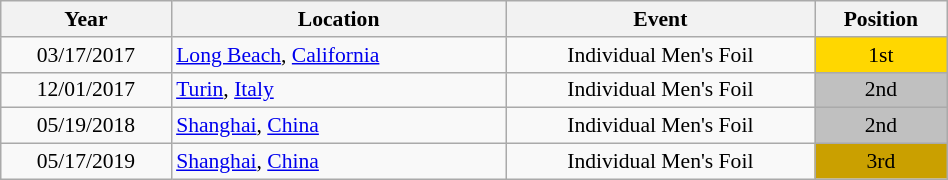<table class="wikitable" width="50%" style="font-size:90%; text-align:center;">
<tr>
<th>Year</th>
<th>Location</th>
<th>Event</th>
<th>Position</th>
</tr>
<tr>
<td>03/17/2017</td>
<td rowspan="1" align="left"> <a href='#'>Long Beach</a>, <a href='#'>California</a></td>
<td>Individual Men's Foil</td>
<td bgcolor="gold">1st</td>
</tr>
<tr>
<td>12/01/2017</td>
<td rowspan="1" align="left"> <a href='#'>Turin</a>, <a href='#'>Italy</a></td>
<td>Individual Men's Foil</td>
<td bgcolor="silver">2nd</td>
</tr>
<tr>
<td>05/19/2018</td>
<td rowspan="1" align="left"> <a href='#'>Shanghai</a>, <a href='#'>China</a></td>
<td>Individual Men's Foil</td>
<td bgcolor="silver">2nd</td>
</tr>
<tr>
<td>05/17/2019</td>
<td rowspan="1" align="left"> <a href='#'>Shanghai</a>, <a href='#'>China</a></td>
<td>Individual Men's Foil</td>
<td bgcolor="caramel">3rd</td>
</tr>
</table>
